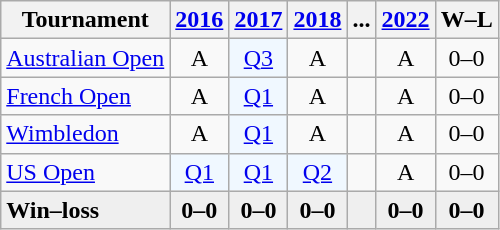<table class="wikitable" style=text-align:center>
<tr>
<th>Tournament</th>
<th><a href='#'>2016</a></th>
<th><a href='#'>2017</a></th>
<th><a href='#'>2018</a></th>
<th>...</th>
<th><a href='#'>2022</a></th>
<th>W–L</th>
</tr>
<tr>
<td align=left><a href='#'>Australian Open</a></td>
<td>A</td>
<td bgcolor=f0f8ff><a href='#'>Q3</a></td>
<td>A</td>
<td></td>
<td>A</td>
<td>0–0</td>
</tr>
<tr>
<td align=left><a href='#'>French Open</a></td>
<td>A</td>
<td bgcolor=f0f8ff><a href='#'>Q1</a></td>
<td>A</td>
<td></td>
<td>A</td>
<td>0–0</td>
</tr>
<tr>
<td align=left><a href='#'>Wimbledon</a></td>
<td>A</td>
<td bgcolor=f0f8ff><a href='#'>Q1</a></td>
<td>A</td>
<td></td>
<td>A</td>
<td>0–0</td>
</tr>
<tr>
<td align=left><a href='#'>US Open</a></td>
<td bgcolor=f0f8ff><a href='#'>Q1</a></td>
<td bgcolor=f0f8ff><a href='#'>Q1</a></td>
<td bgcolor=f0f8ff><a href='#'>Q2</a></td>
<td></td>
<td>A</td>
<td>0–0</td>
</tr>
<tr style=background:#efefef;font-weight:bold>
<td align=left>Win–loss</td>
<td>0–0</td>
<td>0–0</td>
<td>0–0</td>
<td></td>
<td>0–0</td>
<td>0–0</td>
</tr>
</table>
